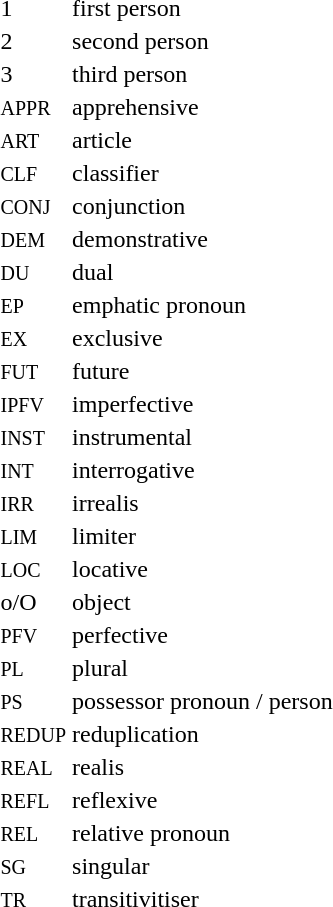<table>
<tr>
<td>1</td>
<td>first person</td>
</tr>
<tr>
<td>2</td>
<td>second person</td>
</tr>
<tr>
<td>3</td>
<td>third person</td>
</tr>
<tr>
<td><small>APPR</small></td>
<td>apprehensive</td>
</tr>
<tr>
<td><small>ART</small></td>
<td>article</td>
</tr>
<tr>
<td><small>CLF</small></td>
<td>classifier</td>
</tr>
<tr>
<td><small>CONJ</small></td>
<td>conjunction</td>
</tr>
<tr>
<td><small>DEM</small></td>
<td>demonstrative</td>
</tr>
<tr>
<td><small>DU</small></td>
<td>dual</td>
</tr>
<tr>
<td><small>EP</small></td>
<td>emphatic pronoun</td>
</tr>
<tr>
<td><small>EX</small></td>
<td>exclusive</td>
</tr>
<tr>
<td><small>FUT</small></td>
<td>future</td>
</tr>
<tr>
<td><small>IPFV</small></td>
<td>imperfective</td>
</tr>
<tr>
<td><small>INST</small></td>
<td>instrumental</td>
</tr>
<tr>
<td><small>INT</small></td>
<td>interrogative</td>
</tr>
<tr>
<td><small>IRR</small></td>
<td>irrealis</td>
</tr>
<tr>
<td><small>LIM</small></td>
<td>limiter</td>
</tr>
<tr>
<td><small>LOC</small></td>
<td>locative</td>
</tr>
<tr>
<td>o/O</td>
<td>object</td>
</tr>
<tr>
<td><small>PFV</small></td>
<td>perfective</td>
</tr>
<tr>
<td><small>PL</small></td>
<td>plural</td>
</tr>
<tr>
<td><small>PS</small></td>
<td>possessor pronoun / person</td>
</tr>
<tr>
<td><small>REDUP</small></td>
<td>reduplication</td>
</tr>
<tr>
<td><small>REAL</small></td>
<td>realis</td>
</tr>
<tr>
<td><small>REFL</small></td>
<td>reflexive</td>
</tr>
<tr>
<td><small>REL</small></td>
<td>relative pronoun</td>
</tr>
<tr>
<td><small>SG</small></td>
<td>singular</td>
</tr>
<tr>
<td><small>TR</small></td>
<td>transitivitiser</td>
</tr>
</table>
